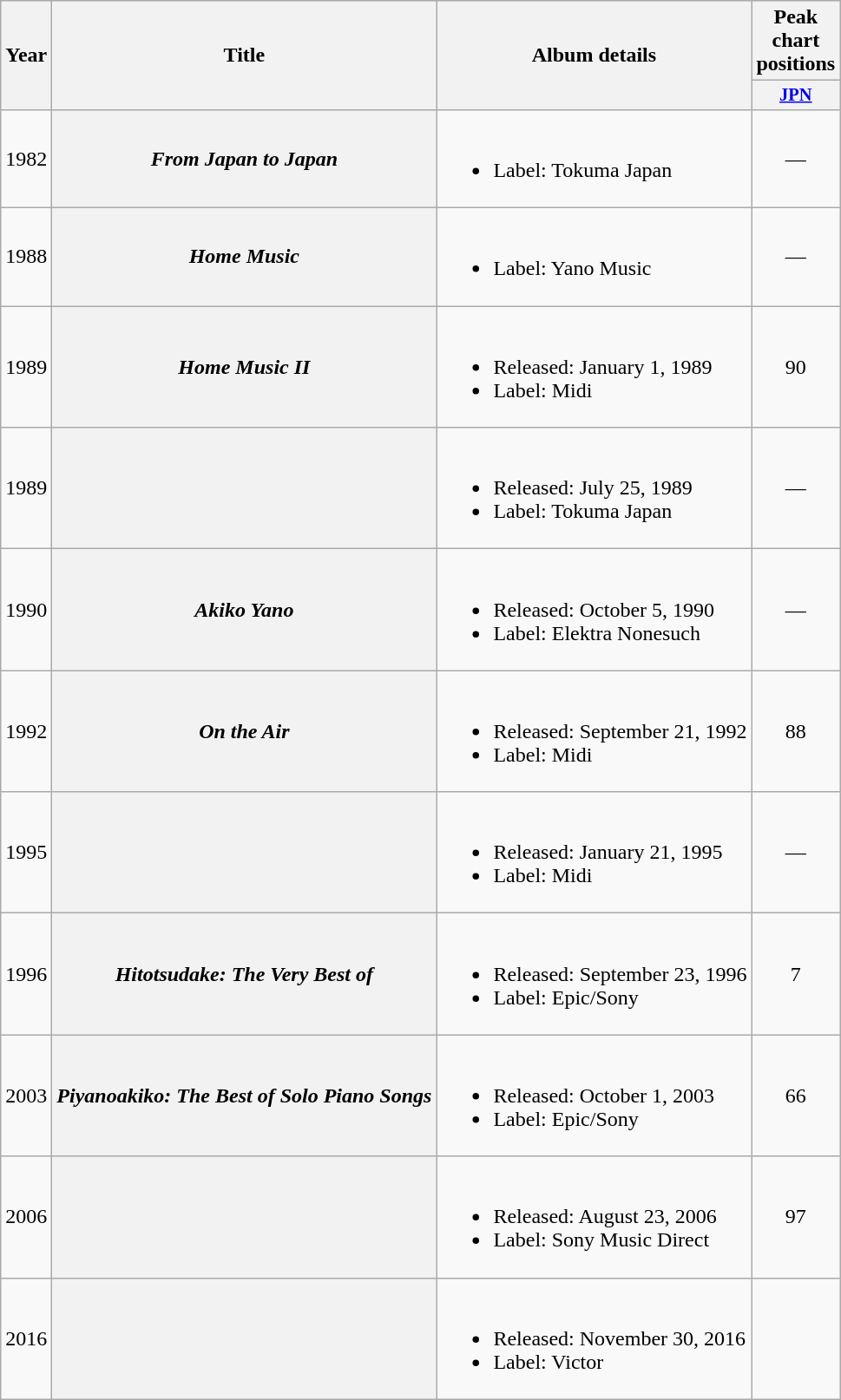<table class="wikitable plainrowheaders" style="text-align:center;">
<tr>
<th rowspan="2">Year</th>
<th rowspan="2">Title</th>
<th rowspan="2">Album details</th>
<th colspan="1">Peak chart positions</th>
</tr>
<tr>
<th style="width:3em;font-size:85%"><a href='#'>JPN</a><br></th>
</tr>
<tr>
<td>1982</td>
<th scope="row"><em>From Japan to Japan</em></th>
<td align="left"><br><ul><li>Label: Tokuma Japan</li></ul></td>
<td>—</td>
</tr>
<tr>
<td>1988</td>
<th scope="row"><em>Home Music</em></th>
<td align="left"><br><ul><li>Label: Yano Music</li></ul></td>
<td>—</td>
</tr>
<tr>
<td>1989</td>
<th scope="row"><em>Home Music II</em></th>
<td align="left"><br><ul><li>Released: January 1, 1989</li><li>Label: Midi</li></ul></td>
<td>90</td>
</tr>
<tr>
<td>1989</td>
<th scope="row"></th>
<td align="left"><br><ul><li>Released: July 25, 1989</li><li>Label: Tokuma Japan</li></ul></td>
<td>—</td>
</tr>
<tr>
<td>1990</td>
<th scope="row"><em>Akiko Yano</em></th>
<td align="left"><br><ul><li>Released: October 5, 1990</li><li>Label: Elektra Nonesuch</li></ul></td>
<td>—</td>
</tr>
<tr>
<td>1992</td>
<th scope="row"><em>On the Air</em></th>
<td align="left"><br><ul><li>Released: September 21, 1992</li><li>Label: Midi</li></ul></td>
<td>88</td>
</tr>
<tr>
<td>1995</td>
<th scope="row"></th>
<td align="left"><br><ul><li>Released: January 21, 1995</li><li>Label: Midi</li></ul></td>
<td>—</td>
</tr>
<tr>
<td>1996</td>
<th scope="row"><em>Hitotsudake: The Very Best of</em></th>
<td align="left"><br><ul><li>Released: September 23, 1996</li><li>Label: Epic/Sony</li></ul></td>
<td>7</td>
</tr>
<tr>
<td>2003</td>
<th scope="row"><em>Piyanoakiko: The Best of Solo Piano Songs</em></th>
<td align="left"><br><ul><li>Released: October 1, 2003</li><li>Label: Epic/Sony</li></ul></td>
<td>66</td>
</tr>
<tr>
<td>2006</td>
<th scope="row"></th>
<td align="left"><br><ul><li>Released: August 23, 2006</li><li>Label: Sony Music Direct</li></ul></td>
<td>97</td>
</tr>
<tr>
<td>2016</td>
<th scope="row"></th>
<td align="left"><br><ul><li>Released: November 30, 2016</li><li>Label: Victor</li></ul></td>
</tr>
</table>
